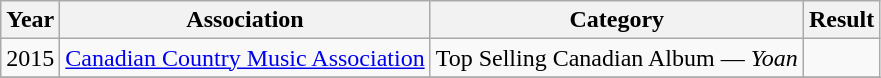<table class="wikitable">
<tr>
<th>Year</th>
<th>Association</th>
<th>Category</th>
<th>Result</th>
</tr>
<tr>
<td>2015</td>
<td><a href='#'>Canadian Country Music Association</a></td>
<td>Top Selling Canadian Album — <em>Yoan</em></td>
<td></td>
</tr>
<tr>
</tr>
</table>
